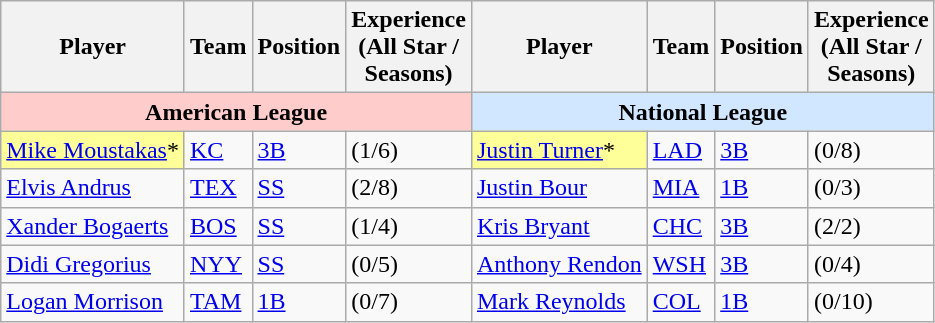<table class="wikitable">
<tr>
<th>Player</th>
<th>Team</th>
<th>Position</th>
<th>Experience<br>(All Star / <br>Seasons)</th>
<th>Player</th>
<th>Team</th>
<th>Position</th>
<th>Experience<br>(All Star / <br>Seasons)</th>
</tr>
<tr>
<th colspan="4" style="background:#fcc;">American League</th>
<th colspan="4" style="background:#d0e7ff;">National League</th>
</tr>
<tr>
<td style="background:#FFFF99"><a href='#'>Mike Moustakas</a>*</td>
<td><a href='#'>KC</a></td>
<td><a href='#'>3B</a></td>
<td>(1/6)</td>
<td style="background:#FFFF99"><a href='#'>Justin Turner</a>*</td>
<td><a href='#'>LAD</a></td>
<td><a href='#'>3B</a></td>
<td>(0/8)</td>
</tr>
<tr>
<td><a href='#'>Elvis Andrus</a></td>
<td><a href='#'>TEX</a></td>
<td><a href='#'>SS</a></td>
<td>(2/8)</td>
<td><a href='#'>Justin Bour</a></td>
<td><a href='#'>MIA</a></td>
<td><a href='#'>1B</a></td>
<td>(0/3)</td>
</tr>
<tr>
<td><a href='#'>Xander Bogaerts</a></td>
<td><a href='#'>BOS</a></td>
<td><a href='#'>SS</a></td>
<td>(1/4)</td>
<td><a href='#'>Kris Bryant</a></td>
<td><a href='#'>CHC</a></td>
<td><a href='#'>3B</a></td>
<td>(2/2)</td>
</tr>
<tr>
<td><a href='#'>Didi Gregorius</a></td>
<td><a href='#'>NYY</a></td>
<td><a href='#'>SS</a></td>
<td>(0/5)</td>
<td><a href='#'>Anthony Rendon</a></td>
<td><a href='#'>WSH</a></td>
<td><a href='#'>3B</a></td>
<td>(0/4)</td>
</tr>
<tr>
<td><a href='#'>Logan Morrison</a></td>
<td><a href='#'>TAM</a></td>
<td><a href='#'>1B</a></td>
<td>(0/7)</td>
<td><a href='#'>Mark Reynolds</a></td>
<td><a href='#'>COL</a></td>
<td><a href='#'>1B</a></td>
<td>(0/10)</td>
</tr>
</table>
